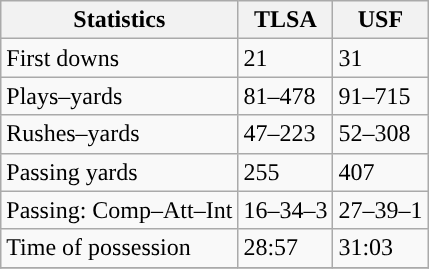<table class="wikitable" style="float: left;">
<tr>
<th>Statistics</th>
<th>TLSA</th>
<th>USF</th>
</tr>
<tr>
<td>First downs</td>
<td>21</td>
<td>31</td>
</tr>
<tr>
<td>Plays–yards</td>
<td>81–478</td>
<td>91–715</td>
</tr>
<tr>
<td>Rushes–yards</td>
<td>47–223</td>
<td>52–308</td>
</tr>
<tr>
<td>Passing yards</td>
<td>255</td>
<td>407</td>
</tr>
<tr>
<td>Passing: Comp–Att–Int</td>
<td>16–34–3</td>
<td>27–39–1</td>
</tr>
<tr>
<td>Time of possession</td>
<td>28:57</td>
<td>31:03</td>
</tr>
<tr>
</tr>
</table>
